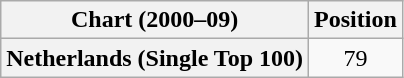<table class="wikitable plainrowheaders">
<tr>
<th>Chart (2000–09)</th>
<th>Position</th>
</tr>
<tr>
<th scope="row">Netherlands (Single Top 100)</th>
<td align="center">79</td>
</tr>
</table>
